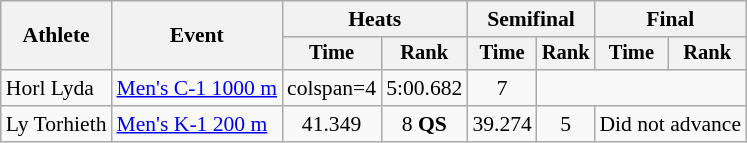<table class=wikitable style=font-size:90%;text-align:center>
<tr>
<th rowspan=2>Athlete</th>
<th rowspan=2>Event</th>
<th colspan=2>Heats</th>
<th colspan=2>Semifinal</th>
<th colspan=2>Final</th>
</tr>
<tr style="font-size:95%">
<th>Time</th>
<th>Rank</th>
<th>Time</th>
<th>Rank</th>
<th>Time</th>
<th>Rank</th>
</tr>
<tr>
<td align=left>Horl Lyda</td>
<td align=left><a href='#'>Men's C-1 1000 m</a></td>
<td>colspan=4 </td>
<td>5:00.682</td>
<td>7</td>
</tr>
<tr>
<td align=left>Ly Torhieth</td>
<td align=left><a href='#'>Men's K-1 200 m</a></td>
<td>41.349</td>
<td>8 <strong>QS</strong></td>
<td>39.274</td>
<td>5</td>
<td colspan=2>Did not advance</td>
</tr>
</table>
